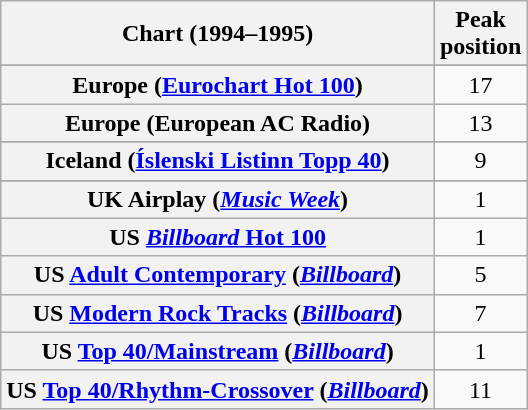<table class="wikitable sortable plainrowheaders" style="text-align:center">
<tr>
<th>Chart (1994–1995)</th>
<th>Peak<br>position</th>
</tr>
<tr>
</tr>
<tr>
</tr>
<tr>
</tr>
<tr>
</tr>
<tr>
<th scope="row">Europe (<a href='#'>Eurochart Hot 100</a>)</th>
<td>17</td>
</tr>
<tr>
<th scope="row">Europe (European AC Radio)</th>
<td>13</td>
</tr>
<tr>
</tr>
<tr>
<th scope="row">Iceland (<a href='#'>Íslenski Listinn Topp 40</a>)</th>
<td>9</td>
</tr>
<tr>
</tr>
<tr>
</tr>
<tr>
</tr>
<tr>
</tr>
<tr>
</tr>
<tr>
</tr>
<tr>
<th scope="row">UK Airplay (<em><a href='#'>Music Week</a></em>)</th>
<td>1</td>
</tr>
<tr>
<th scope="row">US <a href='#'><em>Billboard</em> Hot 100</a></th>
<td>1</td>
</tr>
<tr>
<th scope="row">US <a href='#'>Adult Contemporary</a> (<em><a href='#'>Billboard</a></em>)</th>
<td>5</td>
</tr>
<tr>
<th scope="row">US <a href='#'>Modern Rock Tracks</a> (<em><a href='#'>Billboard</a></em>)</th>
<td>7</td>
</tr>
<tr>
<th scope="row">US <a href='#'>Top 40/Mainstream</a> (<em><a href='#'>Billboard</a></em>)</th>
<td>1</td>
</tr>
<tr>
<th scope="row">US <a href='#'>Top 40/Rhythm-Crossover</a> (<em><a href='#'>Billboard</a></em>)</th>
<td>11</td>
</tr>
</table>
